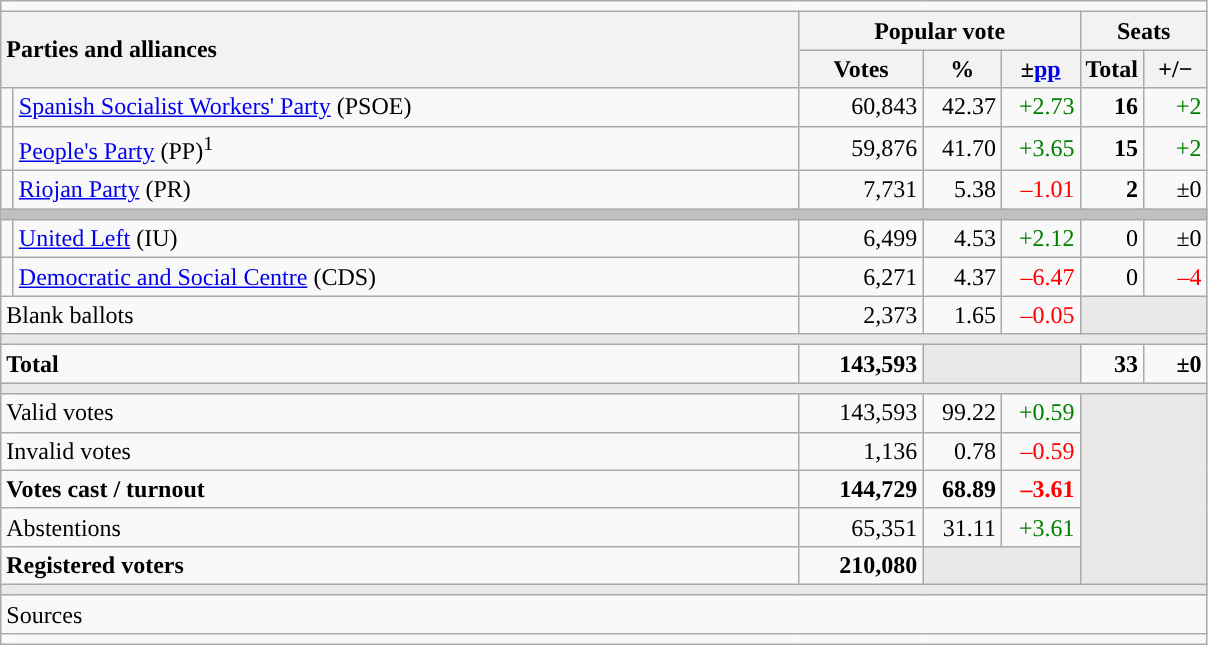<table class="wikitable" style="text-align:right;">
<tr>
<td colspan="7"></td>
</tr>
<tr>
<th style="text-align:left;" rowspan="2" colspan="2" width="525">Parties and alliances</th>
<th colspan="3">Popular vote</th>
<th colspan="2">Seats</th>
</tr>
<tr>
<th width="75">Votes</th>
<th width="45">%</th>
<th width="45">±<a href='#'>pp</a></th>
<th width="35">Total</th>
<th width="35">+/−</th>
</tr>
<tr>
<td width="1" style="color:inherit;background:"></td>
<td align="left"><a href='#'>Spanish Socialist Workers' Party</a> (PSOE)</td>
<td>60,843</td>
<td>42.37</td>
<td style="color:green;">+2.73</td>
<td><strong>16</strong></td>
<td style="color:green;">+2</td>
</tr>
<tr>
<td style="color:inherit;background:"></td>
<td align="left"><a href='#'>People's Party</a> (PP)<sup>1</sup></td>
<td>59,876</td>
<td>41.70</td>
<td style="color:green;">+3.65</td>
<td><strong>15</strong></td>
<td style="color:green;">+2</td>
</tr>
<tr>
<td style="color:inherit;background:"></td>
<td align="left"><a href='#'>Riojan Party</a> (PR)</td>
<td>7,731</td>
<td>5.38</td>
<td style="color:red;">–1.01</td>
<td><strong>2</strong></td>
<td>±0</td>
</tr>
<tr>
<td colspan="7" bgcolor="#C0C0C0"></td>
</tr>
<tr>
<td style="color:inherit;background:"></td>
<td align="left"><a href='#'>United Left</a> (IU)</td>
<td>6,499</td>
<td>4.53</td>
<td style="color:green;">+2.12</td>
<td>0</td>
<td>±0</td>
</tr>
<tr>
<td style="color:inherit;background:"></td>
<td align="left"><a href='#'>Democratic and Social Centre</a> (CDS)</td>
<td>6,271</td>
<td>4.37</td>
<td style="color:red;">–6.47</td>
<td>0</td>
<td style="color:red;">–4</td>
</tr>
<tr>
<td align="left" colspan="2">Blank ballots</td>
<td>2,373</td>
<td>1.65</td>
<td style="color:red;">–0.05</td>
<td bgcolor="#E9E9E9" colspan="2"></td>
</tr>
<tr>
<td colspan="7" bgcolor="#E9E9E9"></td>
</tr>
<tr style="font-weight:bold;">
<td align="left" colspan="2">Total</td>
<td>143,593</td>
<td bgcolor="#E9E9E9" colspan="2"></td>
<td>33</td>
<td>±0</td>
</tr>
<tr>
<td colspan="7" bgcolor="#E9E9E9"></td>
</tr>
<tr>
<td align="left" colspan="2">Valid votes</td>
<td>143,593</td>
<td>99.22</td>
<td style="color:green;">+0.59</td>
<td bgcolor="#E9E9E9" colspan="2" rowspan="5"></td>
</tr>
<tr>
<td align="left" colspan="2">Invalid votes</td>
<td>1,136</td>
<td>0.78</td>
<td style="color:red;">–0.59</td>
</tr>
<tr style="font-weight:bold;">
<td align="left" colspan="2">Votes cast / turnout</td>
<td>144,729</td>
<td>68.89</td>
<td style="color:red;">–3.61</td>
</tr>
<tr>
<td align="left" colspan="2">Abstentions</td>
<td>65,351</td>
<td>31.11</td>
<td style="color:green;">+3.61</td>
</tr>
<tr style="font-weight:bold;">
<td align="left" colspan="2">Registered voters</td>
<td>210,080</td>
<td bgcolor="#E9E9E9" colspan="2"></td>
</tr>
<tr>
<td colspan="7" bgcolor="#E9E9E9"></td>
</tr>
<tr>
<td align="left" colspan="7">Sources</td>
</tr>
<tr>
<td colspan="7" style="text-align:left; max-width:790px;"></td>
</tr>
</table>
